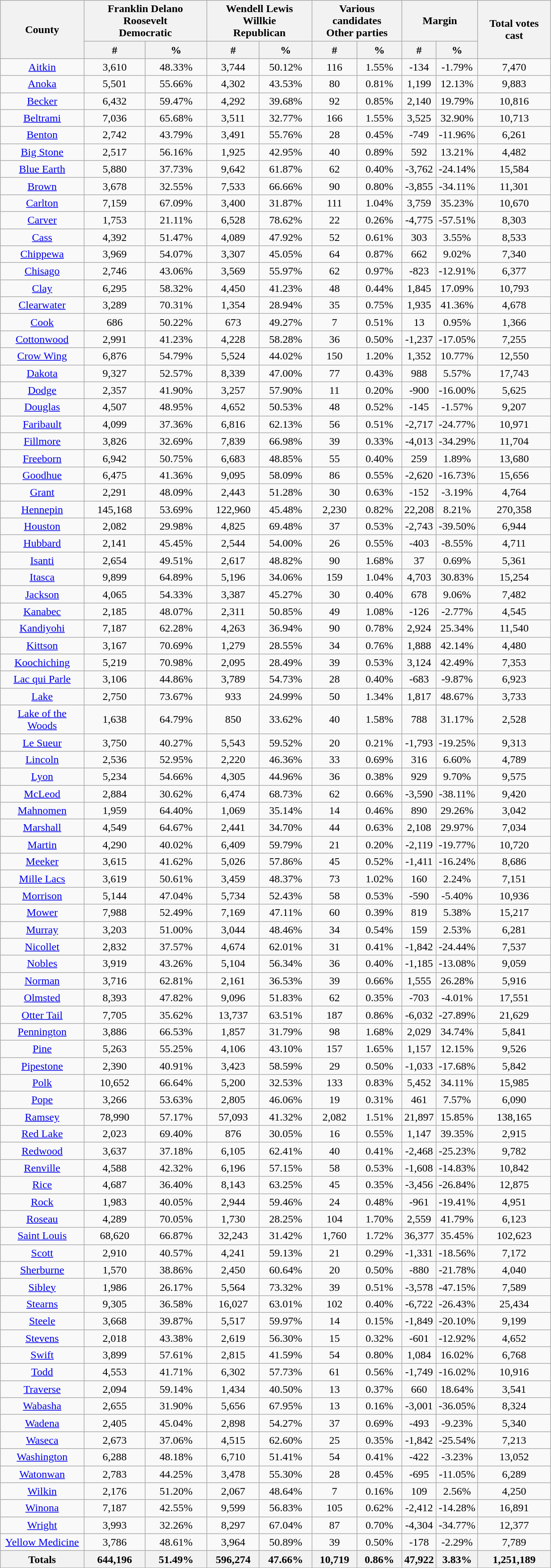<table width="65%"  class="wikitable sortable" style="text-align:center">
<tr>
<th style="text-align:center;" rowspan="2">County</th>
<th style="text-align:center;" colspan="2">Franklin Delano Roosevelt<br>Democratic</th>
<th style="text-align:center;" colspan="2">Wendell Lewis Willkie<br>Republican</th>
<th style="text-align:center;" colspan="2">Various candidates<br>Other parties</th>
<th style="text-align:center;" colspan="2">Margin</th>
<th style="text-align:center;" rowspan="2">Total votes cast</th>
</tr>
<tr>
<th style="text-align:center;" data-sort-type="number">#</th>
<th style="text-align:center;" data-sort-type="number">%</th>
<th style="text-align:center;" data-sort-type="number">#</th>
<th style="text-align:center;" data-sort-type="number">%</th>
<th style="text-align:center;" data-sort-type="number">#</th>
<th style="text-align:center;" data-sort-type="number">%</th>
<th style="text-align:center;" data-sort-type="number">#</th>
<th style="text-align:center;" data-sort-type="number">%</th>
</tr>
<tr style="text-align:center;">
<td><a href='#'>Aitkin</a></td>
<td>3,610</td>
<td>48.33%</td>
<td>3,744</td>
<td>50.12%</td>
<td>116</td>
<td>1.55%</td>
<td>-134</td>
<td>-1.79%</td>
<td>7,470</td>
</tr>
<tr style="text-align:center;">
<td><a href='#'>Anoka</a></td>
<td>5,501</td>
<td>55.66%</td>
<td>4,302</td>
<td>43.53%</td>
<td>80</td>
<td>0.81%</td>
<td>1,199</td>
<td>12.13%</td>
<td>9,883</td>
</tr>
<tr style="text-align:center;">
<td><a href='#'>Becker</a></td>
<td>6,432</td>
<td>59.47%</td>
<td>4,292</td>
<td>39.68%</td>
<td>92</td>
<td>0.85%</td>
<td>2,140</td>
<td>19.79%</td>
<td>10,816</td>
</tr>
<tr style="text-align:center;">
<td><a href='#'>Beltrami</a></td>
<td>7,036</td>
<td>65.68%</td>
<td>3,511</td>
<td>32.77%</td>
<td>166</td>
<td>1.55%</td>
<td>3,525</td>
<td>32.90%</td>
<td>10,713</td>
</tr>
<tr style="text-align:center;">
<td><a href='#'>Benton</a></td>
<td>2,742</td>
<td>43.79%</td>
<td>3,491</td>
<td>55.76%</td>
<td>28</td>
<td>0.45%</td>
<td>-749</td>
<td>-11.96%</td>
<td>6,261</td>
</tr>
<tr style="text-align:center;">
<td><a href='#'>Big Stone</a></td>
<td>2,517</td>
<td>56.16%</td>
<td>1,925</td>
<td>42.95%</td>
<td>40</td>
<td>0.89%</td>
<td>592</td>
<td>13.21%</td>
<td>4,482</td>
</tr>
<tr style="text-align:center;">
<td><a href='#'>Blue Earth</a></td>
<td>5,880</td>
<td>37.73%</td>
<td>9,642</td>
<td>61.87%</td>
<td>62</td>
<td>0.40%</td>
<td>-3,762</td>
<td>-24.14%</td>
<td>15,584</td>
</tr>
<tr style="text-align:center;">
<td><a href='#'>Brown</a></td>
<td>3,678</td>
<td>32.55%</td>
<td>7,533</td>
<td>66.66%</td>
<td>90</td>
<td>0.80%</td>
<td>-3,855</td>
<td>-34.11%</td>
<td>11,301</td>
</tr>
<tr style="text-align:center;">
<td><a href='#'>Carlton</a></td>
<td>7,159</td>
<td>67.09%</td>
<td>3,400</td>
<td>31.87%</td>
<td>111</td>
<td>1.04%</td>
<td>3,759</td>
<td>35.23%</td>
<td>10,670</td>
</tr>
<tr style="text-align:center;">
<td><a href='#'>Carver</a></td>
<td>1,753</td>
<td>21.11%</td>
<td>6,528</td>
<td>78.62%</td>
<td>22</td>
<td>0.26%</td>
<td>-4,775</td>
<td>-57.51%</td>
<td>8,303</td>
</tr>
<tr style="text-align:center;">
<td><a href='#'>Cass</a></td>
<td>4,392</td>
<td>51.47%</td>
<td>4,089</td>
<td>47.92%</td>
<td>52</td>
<td>0.61%</td>
<td>303</td>
<td>3.55%</td>
<td>8,533</td>
</tr>
<tr style="text-align:center;">
<td><a href='#'>Chippewa</a></td>
<td>3,969</td>
<td>54.07%</td>
<td>3,307</td>
<td>45.05%</td>
<td>64</td>
<td>0.87%</td>
<td>662</td>
<td>9.02%</td>
<td>7,340</td>
</tr>
<tr style="text-align:center;">
<td><a href='#'>Chisago</a></td>
<td>2,746</td>
<td>43.06%</td>
<td>3,569</td>
<td>55.97%</td>
<td>62</td>
<td>0.97%</td>
<td>-823</td>
<td>-12.91%</td>
<td>6,377</td>
</tr>
<tr style="text-align:center;">
<td><a href='#'>Clay</a></td>
<td>6,295</td>
<td>58.32%</td>
<td>4,450</td>
<td>41.23%</td>
<td>48</td>
<td>0.44%</td>
<td>1,845</td>
<td>17.09%</td>
<td>10,793</td>
</tr>
<tr style="text-align:center;">
<td><a href='#'>Clearwater</a></td>
<td>3,289</td>
<td>70.31%</td>
<td>1,354</td>
<td>28.94%</td>
<td>35</td>
<td>0.75%</td>
<td>1,935</td>
<td>41.36%</td>
<td>4,678</td>
</tr>
<tr style="text-align:center;">
<td><a href='#'>Cook</a></td>
<td>686</td>
<td>50.22%</td>
<td>673</td>
<td>49.27%</td>
<td>7</td>
<td>0.51%</td>
<td>13</td>
<td>0.95%</td>
<td>1,366</td>
</tr>
<tr style="text-align:center;">
<td><a href='#'>Cottonwood</a></td>
<td>2,991</td>
<td>41.23%</td>
<td>4,228</td>
<td>58.28%</td>
<td>36</td>
<td>0.50%</td>
<td>-1,237</td>
<td>-17.05%</td>
<td>7,255</td>
</tr>
<tr style="text-align:center;">
<td><a href='#'>Crow Wing</a></td>
<td>6,876</td>
<td>54.79%</td>
<td>5,524</td>
<td>44.02%</td>
<td>150</td>
<td>1.20%</td>
<td>1,352</td>
<td>10.77%</td>
<td>12,550</td>
</tr>
<tr style="text-align:center;">
<td><a href='#'>Dakota</a></td>
<td>9,327</td>
<td>52.57%</td>
<td>8,339</td>
<td>47.00%</td>
<td>77</td>
<td>0.43%</td>
<td>988</td>
<td>5.57%</td>
<td>17,743</td>
</tr>
<tr style="text-align:center;">
<td><a href='#'>Dodge</a></td>
<td>2,357</td>
<td>41.90%</td>
<td>3,257</td>
<td>57.90%</td>
<td>11</td>
<td>0.20%</td>
<td>-900</td>
<td>-16.00%</td>
<td>5,625</td>
</tr>
<tr style="text-align:center;">
<td><a href='#'>Douglas</a></td>
<td>4,507</td>
<td>48.95%</td>
<td>4,652</td>
<td>50.53%</td>
<td>48</td>
<td>0.52%</td>
<td>-145</td>
<td>-1.57%</td>
<td>9,207</td>
</tr>
<tr style="text-align:center;">
<td><a href='#'>Faribault</a></td>
<td>4,099</td>
<td>37.36%</td>
<td>6,816</td>
<td>62.13%</td>
<td>56</td>
<td>0.51%</td>
<td>-2,717</td>
<td>-24.77%</td>
<td>10,971</td>
</tr>
<tr style="text-align:center;">
<td><a href='#'>Fillmore</a></td>
<td>3,826</td>
<td>32.69%</td>
<td>7,839</td>
<td>66.98%</td>
<td>39</td>
<td>0.33%</td>
<td>-4,013</td>
<td>-34.29%</td>
<td>11,704</td>
</tr>
<tr style="text-align:center;">
<td><a href='#'>Freeborn</a></td>
<td>6,942</td>
<td>50.75%</td>
<td>6,683</td>
<td>48.85%</td>
<td>55</td>
<td>0.40%</td>
<td>259</td>
<td>1.89%</td>
<td>13,680</td>
</tr>
<tr style="text-align:center;">
<td><a href='#'>Goodhue</a></td>
<td>6,475</td>
<td>41.36%</td>
<td>9,095</td>
<td>58.09%</td>
<td>86</td>
<td>0.55%</td>
<td>-2,620</td>
<td>-16.73%</td>
<td>15,656</td>
</tr>
<tr style="text-align:center;">
<td><a href='#'>Grant</a></td>
<td>2,291</td>
<td>48.09%</td>
<td>2,443</td>
<td>51.28%</td>
<td>30</td>
<td>0.63%</td>
<td>-152</td>
<td>-3.19%</td>
<td>4,764</td>
</tr>
<tr style="text-align:center;">
<td><a href='#'>Hennepin</a></td>
<td>145,168</td>
<td>53.69%</td>
<td>122,960</td>
<td>45.48%</td>
<td>2,230</td>
<td>0.82%</td>
<td>22,208</td>
<td>8.21%</td>
<td>270,358</td>
</tr>
<tr style="text-align:center;">
<td><a href='#'>Houston</a></td>
<td>2,082</td>
<td>29.98%</td>
<td>4,825</td>
<td>69.48%</td>
<td>37</td>
<td>0.53%</td>
<td>-2,743</td>
<td>-39.50%</td>
<td>6,944</td>
</tr>
<tr style="text-align:center;">
<td><a href='#'>Hubbard</a></td>
<td>2,141</td>
<td>45.45%</td>
<td>2,544</td>
<td>54.00%</td>
<td>26</td>
<td>0.55%</td>
<td>-403</td>
<td>-8.55%</td>
<td>4,711</td>
</tr>
<tr style="text-align:center;">
<td><a href='#'>Isanti</a></td>
<td>2,654</td>
<td>49.51%</td>
<td>2,617</td>
<td>48.82%</td>
<td>90</td>
<td>1.68%</td>
<td>37</td>
<td>0.69%</td>
<td>5,361</td>
</tr>
<tr style="text-align:center;">
<td><a href='#'>Itasca</a></td>
<td>9,899</td>
<td>64.89%</td>
<td>5,196</td>
<td>34.06%</td>
<td>159</td>
<td>1.04%</td>
<td>4,703</td>
<td>30.83%</td>
<td>15,254</td>
</tr>
<tr style="text-align:center;">
<td><a href='#'>Jackson</a></td>
<td>4,065</td>
<td>54.33%</td>
<td>3,387</td>
<td>45.27%</td>
<td>30</td>
<td>0.40%</td>
<td>678</td>
<td>9.06%</td>
<td>7,482</td>
</tr>
<tr style="text-align:center;">
<td><a href='#'>Kanabec</a></td>
<td>2,185</td>
<td>48.07%</td>
<td>2,311</td>
<td>50.85%</td>
<td>49</td>
<td>1.08%</td>
<td>-126</td>
<td>-2.77%</td>
<td>4,545</td>
</tr>
<tr style="text-align:center;">
<td><a href='#'>Kandiyohi</a></td>
<td>7,187</td>
<td>62.28%</td>
<td>4,263</td>
<td>36.94%</td>
<td>90</td>
<td>0.78%</td>
<td>2,924</td>
<td>25.34%</td>
<td>11,540</td>
</tr>
<tr style="text-align:center;">
<td><a href='#'>Kittson</a></td>
<td>3,167</td>
<td>70.69%</td>
<td>1,279</td>
<td>28.55%</td>
<td>34</td>
<td>0.76%</td>
<td>1,888</td>
<td>42.14%</td>
<td>4,480</td>
</tr>
<tr style="text-align:center;">
<td><a href='#'>Koochiching</a></td>
<td>5,219</td>
<td>70.98%</td>
<td>2,095</td>
<td>28.49%</td>
<td>39</td>
<td>0.53%</td>
<td>3,124</td>
<td>42.49%</td>
<td>7,353</td>
</tr>
<tr style="text-align:center;">
<td><a href='#'>Lac qui Parle</a></td>
<td>3,106</td>
<td>44.86%</td>
<td>3,789</td>
<td>54.73%</td>
<td>28</td>
<td>0.40%</td>
<td>-683</td>
<td>-9.87%</td>
<td>6,923</td>
</tr>
<tr style="text-align:center;">
<td><a href='#'>Lake</a></td>
<td>2,750</td>
<td>73.67%</td>
<td>933</td>
<td>24.99%</td>
<td>50</td>
<td>1.34%</td>
<td>1,817</td>
<td>48.67%</td>
<td>3,733</td>
</tr>
<tr style="text-align:center;">
<td><a href='#'>Lake of the Woods</a></td>
<td>1,638</td>
<td>64.79%</td>
<td>850</td>
<td>33.62%</td>
<td>40</td>
<td>1.58%</td>
<td>788</td>
<td>31.17%</td>
<td>2,528</td>
</tr>
<tr style="text-align:center;">
<td><a href='#'>Le Sueur</a></td>
<td>3,750</td>
<td>40.27%</td>
<td>5,543</td>
<td>59.52%</td>
<td>20</td>
<td>0.21%</td>
<td>-1,793</td>
<td>-19.25%</td>
<td>9,313</td>
</tr>
<tr style="text-align:center;">
<td><a href='#'>Lincoln</a></td>
<td>2,536</td>
<td>52.95%</td>
<td>2,220</td>
<td>46.36%</td>
<td>33</td>
<td>0.69%</td>
<td>316</td>
<td>6.60%</td>
<td>4,789</td>
</tr>
<tr style="text-align:center;">
<td><a href='#'>Lyon</a></td>
<td>5,234</td>
<td>54.66%</td>
<td>4,305</td>
<td>44.96%</td>
<td>36</td>
<td>0.38%</td>
<td>929</td>
<td>9.70%</td>
<td>9,575</td>
</tr>
<tr style="text-align:center;">
<td><a href='#'>McLeod</a></td>
<td>2,884</td>
<td>30.62%</td>
<td>6,474</td>
<td>68.73%</td>
<td>62</td>
<td>0.66%</td>
<td>-3,590</td>
<td>-38.11%</td>
<td>9,420</td>
</tr>
<tr style="text-align:center;">
<td><a href='#'>Mahnomen</a></td>
<td>1,959</td>
<td>64.40%</td>
<td>1,069</td>
<td>35.14%</td>
<td>14</td>
<td>0.46%</td>
<td>890</td>
<td>29.26%</td>
<td>3,042</td>
</tr>
<tr style="text-align:center;">
<td><a href='#'>Marshall</a></td>
<td>4,549</td>
<td>64.67%</td>
<td>2,441</td>
<td>34.70%</td>
<td>44</td>
<td>0.63%</td>
<td>2,108</td>
<td>29.97%</td>
<td>7,034</td>
</tr>
<tr style="text-align:center;">
<td><a href='#'>Martin</a></td>
<td>4,290</td>
<td>40.02%</td>
<td>6,409</td>
<td>59.79%</td>
<td>21</td>
<td>0.20%</td>
<td>-2,119</td>
<td>-19.77%</td>
<td>10,720</td>
</tr>
<tr style="text-align:center;">
<td><a href='#'>Meeker</a></td>
<td>3,615</td>
<td>41.62%</td>
<td>5,026</td>
<td>57.86%</td>
<td>45</td>
<td>0.52%</td>
<td>-1,411</td>
<td>-16.24%</td>
<td>8,686</td>
</tr>
<tr style="text-align:center;">
<td><a href='#'>Mille Lacs</a></td>
<td>3,619</td>
<td>50.61%</td>
<td>3,459</td>
<td>48.37%</td>
<td>73</td>
<td>1.02%</td>
<td>160</td>
<td>2.24%</td>
<td>7,151</td>
</tr>
<tr style="text-align:center;">
<td><a href='#'>Morrison</a></td>
<td>5,144</td>
<td>47.04%</td>
<td>5,734</td>
<td>52.43%</td>
<td>58</td>
<td>0.53%</td>
<td>-590</td>
<td>-5.40%</td>
<td>10,936</td>
</tr>
<tr style="text-align:center;">
<td><a href='#'>Mower</a></td>
<td>7,988</td>
<td>52.49%</td>
<td>7,169</td>
<td>47.11%</td>
<td>60</td>
<td>0.39%</td>
<td>819</td>
<td>5.38%</td>
<td>15,217</td>
</tr>
<tr style="text-align:center;">
<td><a href='#'>Murray</a></td>
<td>3,203</td>
<td>51.00%</td>
<td>3,044</td>
<td>48.46%</td>
<td>34</td>
<td>0.54%</td>
<td>159</td>
<td>2.53%</td>
<td>6,281</td>
</tr>
<tr style="text-align:center;">
<td><a href='#'>Nicollet</a></td>
<td>2,832</td>
<td>37.57%</td>
<td>4,674</td>
<td>62.01%</td>
<td>31</td>
<td>0.41%</td>
<td>-1,842</td>
<td>-24.44%</td>
<td>7,537</td>
</tr>
<tr style="text-align:center;">
<td><a href='#'>Nobles</a></td>
<td>3,919</td>
<td>43.26%</td>
<td>5,104</td>
<td>56.34%</td>
<td>36</td>
<td>0.40%</td>
<td>-1,185</td>
<td>-13.08%</td>
<td>9,059</td>
</tr>
<tr style="text-align:center;">
<td><a href='#'>Norman</a></td>
<td>3,716</td>
<td>62.81%</td>
<td>2,161</td>
<td>36.53%</td>
<td>39</td>
<td>0.66%</td>
<td>1,555</td>
<td>26.28%</td>
<td>5,916</td>
</tr>
<tr style="text-align:center;">
<td><a href='#'>Olmsted</a></td>
<td>8,393</td>
<td>47.82%</td>
<td>9,096</td>
<td>51.83%</td>
<td>62</td>
<td>0.35%</td>
<td>-703</td>
<td>-4.01%</td>
<td>17,551</td>
</tr>
<tr style="text-align:center;">
<td><a href='#'>Otter Tail</a></td>
<td>7,705</td>
<td>35.62%</td>
<td>13,737</td>
<td>63.51%</td>
<td>187</td>
<td>0.86%</td>
<td>-6,032</td>
<td>-27.89%</td>
<td>21,629</td>
</tr>
<tr style="text-align:center;">
<td><a href='#'>Pennington</a></td>
<td>3,886</td>
<td>66.53%</td>
<td>1,857</td>
<td>31.79%</td>
<td>98</td>
<td>1.68%</td>
<td>2,029</td>
<td>34.74%</td>
<td>5,841</td>
</tr>
<tr style="text-align:center;">
<td><a href='#'>Pine</a></td>
<td>5,263</td>
<td>55.25%</td>
<td>4,106</td>
<td>43.10%</td>
<td>157</td>
<td>1.65%</td>
<td>1,157</td>
<td>12.15%</td>
<td>9,526</td>
</tr>
<tr style="text-align:center;">
<td><a href='#'>Pipestone</a></td>
<td>2,390</td>
<td>40.91%</td>
<td>3,423</td>
<td>58.59%</td>
<td>29</td>
<td>0.50%</td>
<td>-1,033</td>
<td>-17.68%</td>
<td>5,842</td>
</tr>
<tr style="text-align:center;">
<td><a href='#'>Polk</a></td>
<td>10,652</td>
<td>66.64%</td>
<td>5,200</td>
<td>32.53%</td>
<td>133</td>
<td>0.83%</td>
<td>5,452</td>
<td>34.11%</td>
<td>15,985</td>
</tr>
<tr style="text-align:center;">
<td><a href='#'>Pope</a></td>
<td>3,266</td>
<td>53.63%</td>
<td>2,805</td>
<td>46.06%</td>
<td>19</td>
<td>0.31%</td>
<td>461</td>
<td>7.57%</td>
<td>6,090</td>
</tr>
<tr style="text-align:center;">
<td><a href='#'>Ramsey</a></td>
<td>78,990</td>
<td>57.17%</td>
<td>57,093</td>
<td>41.32%</td>
<td>2,082</td>
<td>1.51%</td>
<td>21,897</td>
<td>15.85%</td>
<td>138,165</td>
</tr>
<tr style="text-align:center;">
<td><a href='#'>Red Lake</a></td>
<td>2,023</td>
<td>69.40%</td>
<td>876</td>
<td>30.05%</td>
<td>16</td>
<td>0.55%</td>
<td>1,147</td>
<td>39.35%</td>
<td>2,915</td>
</tr>
<tr style="text-align:center;">
<td><a href='#'>Redwood</a></td>
<td>3,637</td>
<td>37.18%</td>
<td>6,105</td>
<td>62.41%</td>
<td>40</td>
<td>0.41%</td>
<td>-2,468</td>
<td>-25.23%</td>
<td>9,782</td>
</tr>
<tr style="text-align:center;">
<td><a href='#'>Renville</a></td>
<td>4,588</td>
<td>42.32%</td>
<td>6,196</td>
<td>57.15%</td>
<td>58</td>
<td>0.53%</td>
<td>-1,608</td>
<td>-14.83%</td>
<td>10,842</td>
</tr>
<tr style="text-align:center;">
<td><a href='#'>Rice</a></td>
<td>4,687</td>
<td>36.40%</td>
<td>8,143</td>
<td>63.25%</td>
<td>45</td>
<td>0.35%</td>
<td>-3,456</td>
<td>-26.84%</td>
<td>12,875</td>
</tr>
<tr style="text-align:center;">
<td><a href='#'>Rock</a></td>
<td>1,983</td>
<td>40.05%</td>
<td>2,944</td>
<td>59.46%</td>
<td>24</td>
<td>0.48%</td>
<td>-961</td>
<td>-19.41%</td>
<td>4,951</td>
</tr>
<tr style="text-align:center;">
<td><a href='#'>Roseau</a></td>
<td>4,289</td>
<td>70.05%</td>
<td>1,730</td>
<td>28.25%</td>
<td>104</td>
<td>1.70%</td>
<td>2,559</td>
<td>41.79%</td>
<td>6,123</td>
</tr>
<tr style="text-align:center;">
<td><a href='#'>Saint Louis</a></td>
<td>68,620</td>
<td>66.87%</td>
<td>32,243</td>
<td>31.42%</td>
<td>1,760</td>
<td>1.72%</td>
<td>36,377</td>
<td>35.45%</td>
<td>102,623</td>
</tr>
<tr style="text-align:center;">
<td><a href='#'>Scott</a></td>
<td>2,910</td>
<td>40.57%</td>
<td>4,241</td>
<td>59.13%</td>
<td>21</td>
<td>0.29%</td>
<td>-1,331</td>
<td>-18.56%</td>
<td>7,172</td>
</tr>
<tr style="text-align:center;">
<td><a href='#'>Sherburne</a></td>
<td>1,570</td>
<td>38.86%</td>
<td>2,450</td>
<td>60.64%</td>
<td>20</td>
<td>0.50%</td>
<td>-880</td>
<td>-21.78%</td>
<td>4,040</td>
</tr>
<tr style="text-align:center;">
<td><a href='#'>Sibley</a></td>
<td>1,986</td>
<td>26.17%</td>
<td>5,564</td>
<td>73.32%</td>
<td>39</td>
<td>0.51%</td>
<td>-3,578</td>
<td>-47.15%</td>
<td>7,589</td>
</tr>
<tr style="text-align:center;">
<td><a href='#'>Stearns</a></td>
<td>9,305</td>
<td>36.58%</td>
<td>16,027</td>
<td>63.01%</td>
<td>102</td>
<td>0.40%</td>
<td>-6,722</td>
<td>-26.43%</td>
<td>25,434</td>
</tr>
<tr style="text-align:center;">
<td><a href='#'>Steele</a></td>
<td>3,668</td>
<td>39.87%</td>
<td>5,517</td>
<td>59.97%</td>
<td>14</td>
<td>0.15%</td>
<td>-1,849</td>
<td>-20.10%</td>
<td>9,199</td>
</tr>
<tr style="text-align:center;">
<td><a href='#'>Stevens</a></td>
<td>2,018</td>
<td>43.38%</td>
<td>2,619</td>
<td>56.30%</td>
<td>15</td>
<td>0.32%</td>
<td>-601</td>
<td>-12.92%</td>
<td>4,652</td>
</tr>
<tr style="text-align:center;">
<td><a href='#'>Swift</a></td>
<td>3,899</td>
<td>57.61%</td>
<td>2,815</td>
<td>41.59%</td>
<td>54</td>
<td>0.80%</td>
<td>1,084</td>
<td>16.02%</td>
<td>6,768</td>
</tr>
<tr style="text-align:center;">
<td><a href='#'>Todd</a></td>
<td>4,553</td>
<td>41.71%</td>
<td>6,302</td>
<td>57.73%</td>
<td>61</td>
<td>0.56%</td>
<td>-1,749</td>
<td>-16.02%</td>
<td>10,916</td>
</tr>
<tr style="text-align:center;">
<td><a href='#'>Traverse</a></td>
<td>2,094</td>
<td>59.14%</td>
<td>1,434</td>
<td>40.50%</td>
<td>13</td>
<td>0.37%</td>
<td>660</td>
<td>18.64%</td>
<td>3,541</td>
</tr>
<tr style="text-align:center;">
<td><a href='#'>Wabasha</a></td>
<td>2,655</td>
<td>31.90%</td>
<td>5,656</td>
<td>67.95%</td>
<td>13</td>
<td>0.16%</td>
<td>-3,001</td>
<td>-36.05%</td>
<td>8,324</td>
</tr>
<tr style="text-align:center;">
<td><a href='#'>Wadena</a></td>
<td>2,405</td>
<td>45.04%</td>
<td>2,898</td>
<td>54.27%</td>
<td>37</td>
<td>0.69%</td>
<td>-493</td>
<td>-9.23%</td>
<td>5,340</td>
</tr>
<tr style="text-align:center;">
<td><a href='#'>Waseca</a></td>
<td>2,673</td>
<td>37.06%</td>
<td>4,515</td>
<td>62.60%</td>
<td>25</td>
<td>0.35%</td>
<td>-1,842</td>
<td>-25.54%</td>
<td>7,213</td>
</tr>
<tr style="text-align:center;">
<td><a href='#'>Washington</a></td>
<td>6,288</td>
<td>48.18%</td>
<td>6,710</td>
<td>51.41%</td>
<td>54</td>
<td>0.41%</td>
<td>-422</td>
<td>-3.23%</td>
<td>13,052</td>
</tr>
<tr style="text-align:center;">
<td><a href='#'>Watonwan</a></td>
<td>2,783</td>
<td>44.25%</td>
<td>3,478</td>
<td>55.30%</td>
<td>28</td>
<td>0.45%</td>
<td>-695</td>
<td>-11.05%</td>
<td>6,289</td>
</tr>
<tr style="text-align:center;">
<td><a href='#'>Wilkin</a></td>
<td>2,176</td>
<td>51.20%</td>
<td>2,067</td>
<td>48.64%</td>
<td>7</td>
<td>0.16%</td>
<td>109</td>
<td>2.56%</td>
<td>4,250</td>
</tr>
<tr style="text-align:center;">
<td><a href='#'>Winona</a></td>
<td>7,187</td>
<td>42.55%</td>
<td>9,599</td>
<td>56.83%</td>
<td>105</td>
<td>0.62%</td>
<td>-2,412</td>
<td>-14.28%</td>
<td>16,891</td>
</tr>
<tr style="text-align:center;">
<td><a href='#'>Wright</a></td>
<td>3,993</td>
<td>32.26%</td>
<td>8,297</td>
<td>67.04%</td>
<td>87</td>
<td>0.70%</td>
<td>-4,304</td>
<td>-34.77%</td>
<td>12,377</td>
</tr>
<tr style="text-align:center;">
<td><a href='#'>Yellow Medicine</a></td>
<td>3,786</td>
<td>48.61%</td>
<td>3,964</td>
<td>50.89%</td>
<td>39</td>
<td>0.50%</td>
<td>-178</td>
<td>-2.29%</td>
<td>7,789</td>
</tr>
<tr style="text-align:center;">
<th>Totals</th>
<th>644,196</th>
<th>51.49%</th>
<th>596,274</th>
<th>47.66%</th>
<th>10,719</th>
<th>0.86%</th>
<th>47,922</th>
<th>3.83%</th>
<th>1,251,189</th>
</tr>
</table>
